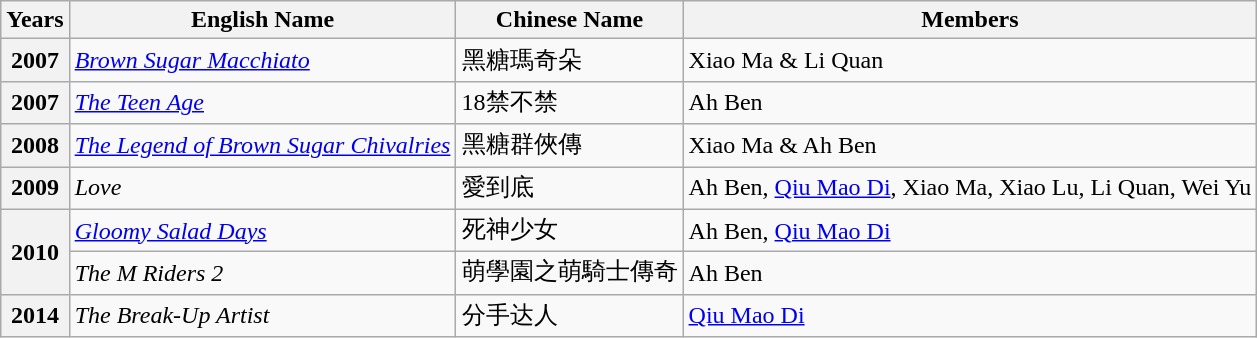<table class="wikitable">
<tr>
<th>Years</th>
<th>English Name</th>
<th>Chinese Name</th>
<th>Members</th>
</tr>
<tr>
<th>2007</th>
<td><em><a href='#'>Brown Sugar Macchiato</a></em></td>
<td>黑糖瑪奇朵</td>
<td>Xiao Ma & Li Quan</td>
</tr>
<tr>
<th>2007</th>
<td><em><a href='#'>The Teen Age</a></em></td>
<td>18禁不禁</td>
<td>Ah Ben</td>
</tr>
<tr>
<th>2008</th>
<td><em><a href='#'>The Legend of Brown Sugar Chivalries</a></em></td>
<td>黑糖群俠傳</td>
<td>Xiao Ma & Ah Ben</td>
</tr>
<tr>
<th>2009</th>
<td><em>Love</em></td>
<td>愛到底</td>
<td>Ah Ben, <a href='#'>Qiu Mao Di</a>, Xiao Ma, Xiao Lu, Li Quan, Wei Yu</td>
</tr>
<tr>
<th rowspan=2>2010</th>
<td><em><a href='#'>Gloomy Salad Days</a></em></td>
<td>死神少女</td>
<td>Ah Ben, <a href='#'>Qiu Mao Di</a></td>
</tr>
<tr>
<td><em>The M Riders 2</em></td>
<td>萌學園之萌騎士傳奇</td>
<td>Ah Ben</td>
</tr>
<tr>
<th>2014</th>
<td><em>The Break-Up Artist</em></td>
<td>分手达人</td>
<td><a href='#'>Qiu Mao Di</a></td>
</tr>
</table>
